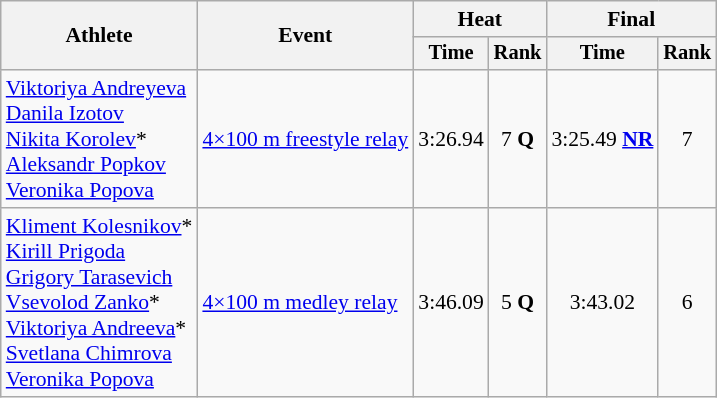<table class=wikitable style="font-size:90%">
<tr>
<th rowspan="2">Athlete</th>
<th rowspan="2">Event</th>
<th colspan="2">Heat</th>
<th colspan="2">Final</th>
</tr>
<tr style="font-size:95%">
<th>Time</th>
<th>Rank</th>
<th>Time</th>
<th>Rank</th>
</tr>
<tr align=center>
<td align=left><a href='#'>Viktoriya Andreyeva</a><br><a href='#'>Danila Izotov</a><br><a href='#'>Nikita Korolev</a>*<br><a href='#'>Aleksandr Popkov</a><br><a href='#'>Veronika Popova</a></td>
<td align=left><a href='#'>4×100 m freestyle relay</a></td>
<td>3:26.94</td>
<td>7 <strong>Q</strong></td>
<td>3:25.49 <strong><a href='#'>NR</a></strong></td>
<td>7</td>
</tr>
<tr align=center>
<td align=left><a href='#'>Kliment Kolesnikov</a>*<br><a href='#'>Kirill Prigoda</a><br><a href='#'>Grigory Tarasevich</a><br><a href='#'>Vsevolod Zanko</a>*<br><a href='#'>Viktoriya Andreeva</a>*<br><a href='#'>Svetlana Chimrova</a><br><a href='#'>Veronika Popova</a></td>
<td align=left><a href='#'>4×100 m medley relay</a></td>
<td>3:46.09</td>
<td>5 <strong>Q</strong></td>
<td>3:43.02</td>
<td>6</td>
</tr>
</table>
